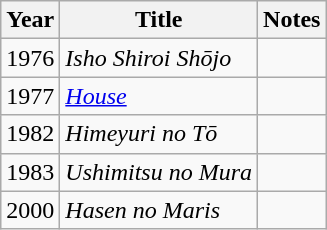<table class="wikitable">
<tr>
<th>Year</th>
<th>Title</th>
<th>Notes</th>
</tr>
<tr>
<td>1976</td>
<td><em>Isho Shiroi Shōjo</em></td>
<td></td>
</tr>
<tr>
<td>1977</td>
<td><em><a href='#'>House</a></em></td>
<td></td>
</tr>
<tr>
<td>1982</td>
<td><em>Himeyuri no Tō</em></td>
<td></td>
</tr>
<tr>
<td>1983</td>
<td><em>Ushimitsu no Mura</em></td>
<td></td>
</tr>
<tr>
<td>2000</td>
<td><em>Hasen no Maris</em></td>
<td></td>
</tr>
</table>
